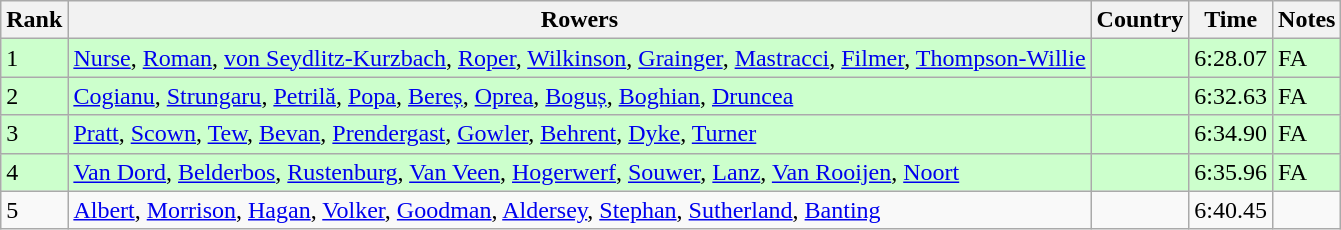<table class="wikitable">
<tr>
<th>Rank</th>
<th>Rowers</th>
<th>Country</th>
<th>Time</th>
<th>Notes</th>
</tr>
<tr bgcolor=ccffcc>
<td>1</td>
<td><a href='#'>Nurse</a>, <a href='#'>Roman</a>, <a href='#'>von Seydlitz-Kurzbach</a>, <a href='#'>Roper</a>, <a href='#'>Wilkinson</a>, <a href='#'>Grainger</a>, <a href='#'>Mastracci</a>, <a href='#'>Filmer</a>, <a href='#'>Thompson-Willie</a></td>
<td></td>
<td>6:28.07</td>
<td>FA</td>
</tr>
<tr bgcolor=ccffcc>
<td>2</td>
<td><a href='#'>Cogianu</a>, <a href='#'>Strungaru</a>, <a href='#'>Petrilă</a>, <a href='#'>Popa</a>, <a href='#'>Bereș</a>, <a href='#'>Oprea</a>, <a href='#'>Boguș</a>, <a href='#'>Boghian</a>, <a href='#'>Druncea</a></td>
<td></td>
<td>6:32.63</td>
<td>FA</td>
</tr>
<tr bgcolor=ccffcc>
<td>3</td>
<td><a href='#'>Pratt</a>, <a href='#'>Scown</a>, <a href='#'>Tew</a>, <a href='#'>Bevan</a>, <a href='#'>Prendergast</a>, <a href='#'>Gowler</a>, <a href='#'>Behrent</a>, <a href='#'>Dyke</a>, <a href='#'>Turner</a></td>
<td></td>
<td>6:34.90</td>
<td>FA</td>
</tr>
<tr bgcolor=ccffcc>
<td>4</td>
<td><a href='#'>Van Dord</a>, <a href='#'>Belderbos</a>, <a href='#'>Rustenburg</a>, <a href='#'>Van Veen</a>, <a href='#'>Hogerwerf</a>, <a href='#'>Souwer</a>, <a href='#'>Lanz</a>, <a href='#'>Van Rooijen</a>, <a href='#'>Noort</a></td>
<td></td>
<td>6:35.96</td>
<td>FA</td>
</tr>
<tr>
<td>5</td>
<td><a href='#'>Albert</a>, <a href='#'>Morrison</a>, <a href='#'>Hagan</a>, <a href='#'>Volker</a>, <a href='#'>Goodman</a>, <a href='#'>Aldersey</a>, <a href='#'>Stephan</a>, <a href='#'>Sutherland</a>, <a href='#'>Banting</a></td>
<td></td>
<td>6:40.45</td>
<td></td>
</tr>
</table>
